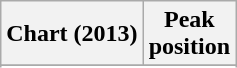<table class="wikitable sortable">
<tr>
<th>Chart (2013)</th>
<th>Peak<br>position</th>
</tr>
<tr>
</tr>
<tr>
</tr>
</table>
